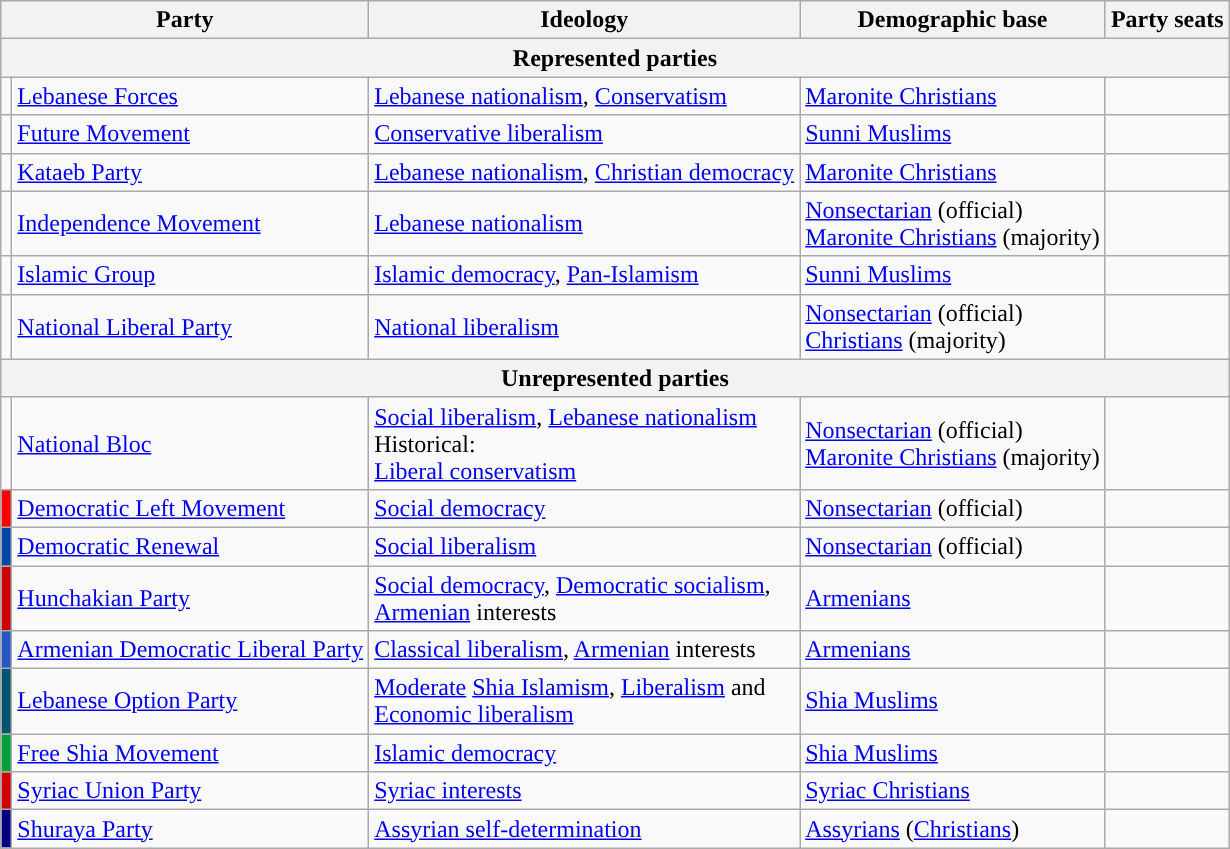<table class=wikitable style=text-align:left>
<tr>
<th colspan=2>Party</th>
<th>Ideology</th>
<th>Demographic base</th>
<th>Party seats</th>
</tr>
<tr>
<th colspan=5>Represented parties</th>
</tr>
<tr>
<td></td>
<td><a href='#'>Lebanese Forces</a></td>
<td><a href='#'>Lebanese nationalism</a>, <a href='#'>Conservatism</a></td>
<td><a href='#'>Maronite Christians</a></td>
<td></td>
</tr>
<tr>
<td></td>
<td><a href='#'>Future Movement</a></td>
<td><a href='#'>Conservative liberalism</a></td>
<td><a href='#'>Sunni Muslims</a></td>
<td></td>
</tr>
<tr>
<td></td>
<td><a href='#'>Kataeb Party</a></td>
<td><a href='#'>Lebanese nationalism</a>, <a href='#'>Christian democracy</a></td>
<td><a href='#'>Maronite Christians</a></td>
<td></td>
</tr>
<tr>
<td></td>
<td><a href='#'>Independence Movement</a></td>
<td><a href='#'>Lebanese nationalism</a></td>
<td><a href='#'>Nonsectarian</a> (official)<br><a href='#'>Maronite Christians</a> (majority)</td>
<td></td>
</tr>
<tr>
<td></td>
<td><a href='#'>Islamic Group</a></td>
<td><a href='#'>Islamic democracy</a>, <a href='#'>Pan-Islamism</a></td>
<td><a href='#'>Sunni Muslims</a></td>
<td></td>
</tr>
<tr>
<td></td>
<td><a href='#'>National Liberal Party</a></td>
<td><a href='#'>National liberalism</a></td>
<td><a href='#'>Nonsectarian</a> (official)<br><a href='#'>Christians</a> (majority)</td>
<td></td>
</tr>
<tr>
<th colspan=5>Unrepresented parties</th>
</tr>
<tr>
<td></td>
<td><a href='#'>National Bloc</a></td>
<td><a href='#'>Social liberalism</a>, <a href='#'>Lebanese nationalism</a><br>Historical:<br><a href='#'>Liberal conservatism</a></td>
<td><a href='#'>Nonsectarian</a> (official)<br><a href='#'>Maronite Christians</a> (majority)</td>
<td></td>
</tr>
<tr>
<td bgcolor="#FF0000"></td>
<td><a href='#'>Democratic Left Movement</a></td>
<td><a href='#'>Social democracy</a></td>
<td><a href='#'>Nonsectarian</a> (official)</td>
<td></td>
</tr>
<tr>
<td bgcolor="#0246AC"></td>
<td><a href='#'>Democratic Renewal</a></td>
<td><a href='#'>Social liberalism</a></td>
<td><a href='#'>Nonsectarian</a> (official)</td>
<td></td>
</tr>
<tr>
<td bgcolor="#CC0000"></td>
<td><a href='#'>Hunchakian Party</a></td>
<td><a href='#'>Social democracy</a>, <a href='#'>Democratic socialism</a>,<br><a href='#'>Armenian</a> interests</td>
<td><a href='#'>Armenians</a></td>
<td></td>
</tr>
<tr>
<td bgcolor="#2554C7"></td>
<td><a href='#'>Armenian Democratic Liberal Party</a></td>
<td><a href='#'>Classical liberalism</a>, <a href='#'>Armenian</a> interests</td>
<td><a href='#'>Armenians</a></td>
<td></td>
</tr>
<tr>
<td bgcolor="#03546f"></td>
<td><a href='#'>Lebanese Option Party</a></td>
<td><a href='#'>Moderate</a> <a href='#'>Shia Islamism</a>, <a href='#'>Liberalism</a> and<br><a href='#'>Economic liberalism</a></td>
<td><a href='#'>Shia Muslims</a></td>
<td></td>
</tr>
<tr>
<td bgcolor="#009F3C"></td>
<td><a href='#'>Free Shia Movement</a></td>
<td><a href='#'>Islamic democracy</a></td>
<td><a href='#'>Shia Muslims</a></td>
<td></td>
</tr>
<tr>
<td bgcolor="#D40000"></td>
<td><a href='#'>Syriac Union Party</a></td>
<td><a href='#'>Syriac interests</a></td>
<td><a href='#'>Syriac Christians</a></td>
<td></td>
</tr>
<tr>
<td bgcolor="#000080"></td>
<td><a href='#'>Shuraya Party</a></td>
<td><a href='#'>Assyrian self-determination</a></td>
<td><a href='#'>Assyrians</a> (<a href='#'>Christians</a>)</td>
<td></td>
</tr>
</table>
